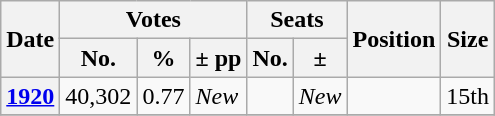<table class=wikitable>
<tr>
<th rowspan="2">Date</th>
<th colspan="3">Votes</th>
<th colspan="2">Seats</th>
<th rowspan="2">Position</th>
<th rowspan="2">Size</th>
</tr>
<tr>
<th>No.</th>
<th>%</th>
<th>± pp</th>
<th>No.</th>
<th>±</th>
</tr>
<tr>
<th><a href='#'>1920</a></th>
<td>40,302</td>
<td>0.77</td>
<td><em>New</em></td>
<td></td>
<td><em>New</em></td>
<td></td>
<td align="center">15th</td>
</tr>
<tr>
</tr>
</table>
